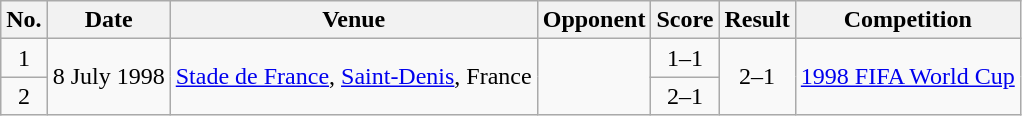<table class="wikitable sortable">
<tr>
<th scope="col">No.</th>
<th scope="col">Date</th>
<th scope="col">Venue</th>
<th scope="col">Opponent</th>
<th scope="col">Score</th>
<th scope="col">Result</th>
<th scope="col">Competition</th>
</tr>
<tr>
<td align="center">1</td>
<td rowspan="2">8 July 1998</td>
<td rowspan="2"><a href='#'>Stade de France</a>, <a href='#'>Saint-Denis</a>, France</td>
<td rowspan="2"></td>
<td align="center">1–1</td>
<td rowspan="2" align="center">2–1</td>
<td rowspan="2"><a href='#'>1998 FIFA World Cup</a></td>
</tr>
<tr>
<td align="center">2</td>
<td align="center">2–1</td>
</tr>
</table>
